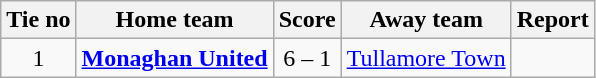<table class="wikitable" style="text-align: center">
<tr>
<th>Tie no</th>
<th>Home team</th>
<th>Score</th>
<th>Away team</th>
<th>Report</th>
</tr>
<tr>
<td>1</td>
<td><strong><a href='#'>Monaghan United</a></strong></td>
<td>6 – 1</td>
<td><a href='#'>Tullamore Town</a></td>
<td></td>
</tr>
</table>
